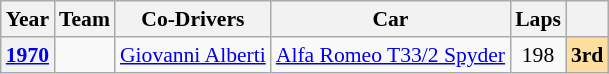<table class="wikitable" style="text-align:center; font-size:90%">
<tr>
<th>Year</th>
<th>Team</th>
<th>Co-Drivers</th>
<th>Car</th>
<th>Laps</th>
<th></th>
</tr>
<tr>
<th><a href='#'>1970</a></th>
<td align="left"></td>
<td align="left"> <a href='#'>Giovanni Alberti</a></td>
<td align="left"><a href='#'>Alfa Romeo T33/2 Spyder</a></td>
<td>198</td>
<td style="background:#ffdf9f;"><strong>3rd</strong></td>
</tr>
</table>
